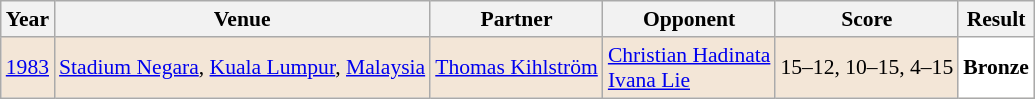<table class="sortable wikitable" style="font-size: 90%;">
<tr>
<th>Year</th>
<th>Venue</th>
<th>Partner</th>
<th>Opponent</th>
<th>Score</th>
<th>Result</th>
</tr>
<tr style="background:#F3E6D7">
<td align="center"><a href='#'>1983</a></td>
<td align="left"><a href='#'>Stadium Negara</a>, <a href='#'>Kuala Lumpur</a>, <a href='#'>Malaysia</a></td>
<td align="left"> <a href='#'>Thomas Kihlström</a></td>
<td> <a href='#'>Christian Hadinata</a><br> <a href='#'>Ivana Lie</a></td>
<td align="left">15–12, 10–15, 4–15</td>
<td style="text-align:left; background:white"> <strong>Bronze</strong></td>
</tr>
</table>
